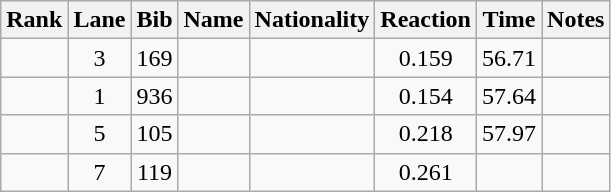<table class="wikitable sortable" style="text-align:center">
<tr>
<th>Rank</th>
<th>Lane</th>
<th>Bib</th>
<th>Name</th>
<th>Nationality</th>
<th>Reaction</th>
<th>Time</th>
<th>Notes</th>
</tr>
<tr>
<td></td>
<td>3</td>
<td>169</td>
<td align=left></td>
<td align=left></td>
<td>0.159</td>
<td>56.71</td>
<td></td>
</tr>
<tr>
<td></td>
<td>1</td>
<td>936</td>
<td align=left></td>
<td align=left></td>
<td>0.154</td>
<td>57.64</td>
<td></td>
</tr>
<tr>
<td></td>
<td>5</td>
<td>105</td>
<td align=left></td>
<td align=left></td>
<td>0.218</td>
<td>57.97</td>
<td></td>
</tr>
<tr>
<td></td>
<td>7</td>
<td>119</td>
<td align=left></td>
<td align=left></td>
<td>0.261</td>
<td></td>
<td><strong></strong></td>
</tr>
</table>
